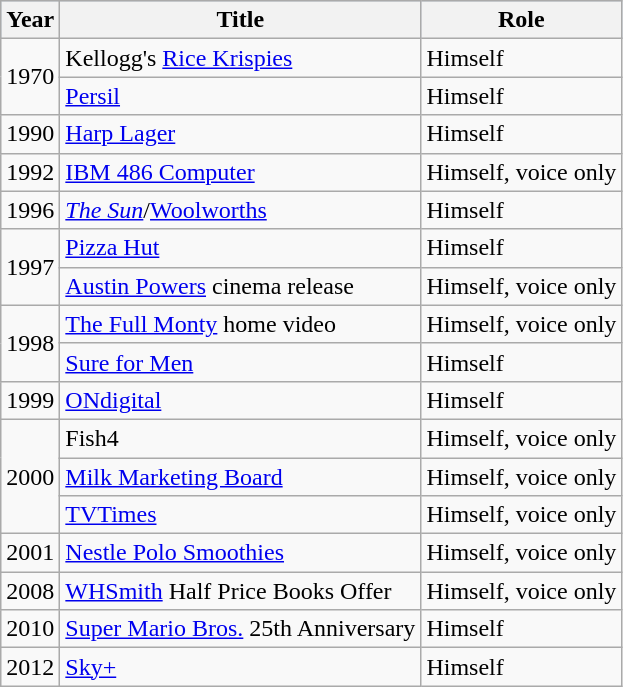<table class="wikitable">
<tr style="background:#b0c4de; text-align:center;">
<th>Year</th>
<th>Title</th>
<th>Role</th>
</tr>
<tr>
<td rowspan="2">1970</td>
<td>Kellogg's <a href='#'>Rice Krispies</a></td>
<td>Himself</td>
</tr>
<tr>
<td><a href='#'>Persil</a></td>
<td>Himself</td>
</tr>
<tr>
<td>1990</td>
<td><a href='#'>Harp Lager</a></td>
<td>Himself</td>
</tr>
<tr>
<td>1992</td>
<td><a href='#'>IBM 486 Computer</a></td>
<td>Himself, voice only</td>
</tr>
<tr>
<td>1996</td>
<td><em><a href='#'>The Sun</a></em>/<a href='#'>Woolworths</a></td>
<td>Himself</td>
</tr>
<tr>
<td rowspan="2">1997</td>
<td><a href='#'>Pizza Hut</a></td>
<td>Himself</td>
</tr>
<tr>
<td><a href='#'>Austin Powers</a> cinema release</td>
<td>Himself, voice only</td>
</tr>
<tr>
<td rowspan="2">1998</td>
<td><a href='#'>The Full Monty</a> home video</td>
<td>Himself, voice only</td>
</tr>
<tr>
<td><a href='#'>Sure for Men</a></td>
<td>Himself</td>
</tr>
<tr>
<td>1999</td>
<td><a href='#'>ONdigital</a></td>
<td>Himself</td>
</tr>
<tr>
<td rowspan="3">2000</td>
<td>Fish4</td>
<td>Himself, voice only</td>
</tr>
<tr>
<td><a href='#'>Milk Marketing Board</a></td>
<td>Himself, voice only</td>
</tr>
<tr>
<td><a href='#'>TVTimes</a></td>
<td>Himself, voice only</td>
</tr>
<tr>
<td>2001</td>
<td><a href='#'>Nestle Polo Smoothies</a></td>
<td>Himself, voice only</td>
</tr>
<tr>
<td>2008</td>
<td><a href='#'>WHSmith</a> Half Price Books Offer</td>
<td>Himself, voice only</td>
</tr>
<tr>
<td>2010</td>
<td><a href='#'>Super Mario Bros.</a> 25th Anniversary</td>
<td>Himself</td>
</tr>
<tr>
<td>2012</td>
<td><a href='#'>Sky+</a></td>
<td>Himself</td>
</tr>
</table>
